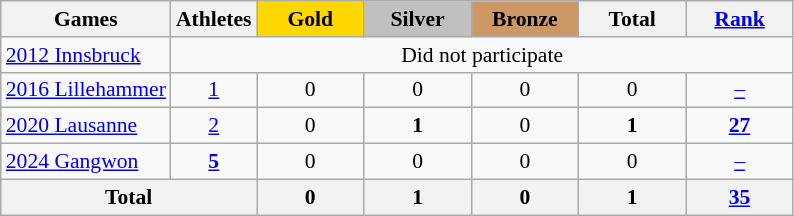<table class="wikitable" style="text-align:center; font-size:90%;">
<tr>
<th>Games</th>
<th>Athletes</th>
<td style="background:gold; width:4.5em; font-weight:bold;">Gold</td>
<td style="background:silver; width:4.5em; font-weight:bold;">Silver</td>
<td style="background:#cc9966; width:4.5em; font-weight:bold;">Bronze</td>
<th style="width:4.5em; font-weight:bold;">Total</th>
<th style="width:4.5em; font-weight:bold;"><a href='#'>Rank</a></th>
</tr>
<tr>
<td align=left> <a href='#'>2012 Innsbruck</a></td>
<td colspan=6>Did not participate</td>
</tr>
<tr>
<td align=left> <a href='#'>2016 Lillehammer</a></td>
<td><a href='#'>1</a></td>
<td>0</td>
<td>0</td>
<td>0</td>
<td>0</td>
<td><a href='#'>–</a></td>
</tr>
<tr>
<td align=left> <a href='#'>2020 Lausanne</a></td>
<td><a href='#'>2</a></td>
<td>0</td>
<td><strong>1</strong></td>
<td>0</td>
<td><strong>1</strong></td>
<td><strong><a href='#'>27</a></strong></td>
</tr>
<tr>
<td align=left> <a href='#'>2024 Gangwon</a></td>
<td><strong><a href='#'>5</a></strong></td>
<td>0</td>
<td>0</td>
<td>0</td>
<td>0</td>
<td><a href='#'>–</a></td>
</tr>
<tr>
<th colspan=2>Total</th>
<th>0</th>
<th>1</th>
<th>0</th>
<th>1</th>
<th><a href='#'>35</a></th>
</tr>
</table>
